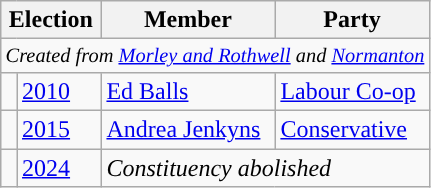<table class="wikitable">
<tr>
<th colspan="2">Election</th>
<th>Member</th>
<th>Party</th>
</tr>
<tr>
<td colspan="4" style="font-size: 85%; font-style: italic;">Created from <a href='#'>Morley and Rothwell</a> and <a href='#'>Normanton</a></td>
</tr>
<tr>
<td style="color:inherit;background-color: "></td>
<td><a href='#'>2010</a></td>
<td><a href='#'>Ed Balls</a></td>
<td><a href='#'>Labour Co-op</a></td>
</tr>
<tr>
<td style="color:inherit;background-color: "></td>
<td><a href='#'>2015</a></td>
<td><a href='#'>Andrea Jenkyns</a></td>
<td><a href='#'>Conservative</a></td>
</tr>
<tr>
<td></td>
<td><a href='#'>2024</a></td>
<td colspan="2"><em>Constituency abolished</em></td>
</tr>
</table>
